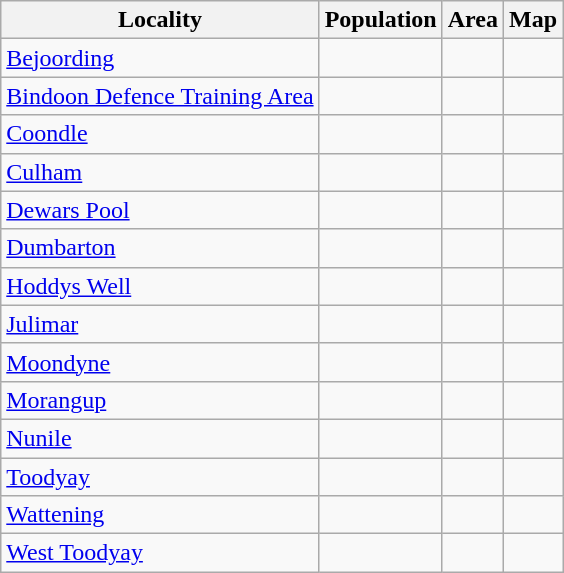<table class="wikitable sortable">
<tr>
<th>Locality</th>
<th data-sort-type=number>Population</th>
<th data-sort-type=number>Area</th>
<th>Map</th>
</tr>
<tr>
<td><a href='#'>Bejoording</a></td>
<td></td>
<td></td>
<td></td>
</tr>
<tr>
<td><a href='#'>Bindoon Defence Training Area</a></td>
<td></td>
<td></td>
<td></td>
</tr>
<tr>
<td><a href='#'>Coondle</a></td>
<td></td>
<td></td>
<td></td>
</tr>
<tr>
<td><a href='#'>Culham</a></td>
<td></td>
<td></td>
<td></td>
</tr>
<tr>
<td><a href='#'>Dewars Pool</a></td>
<td></td>
<td></td>
<td></td>
</tr>
<tr>
<td><a href='#'>Dumbarton</a></td>
<td></td>
<td></td>
<td></td>
</tr>
<tr>
<td><a href='#'>Hoddys Well</a></td>
<td></td>
<td></td>
<td></td>
</tr>
<tr>
<td><a href='#'>Julimar</a></td>
<td></td>
<td></td>
<td></td>
</tr>
<tr>
<td><a href='#'>Moondyne</a></td>
<td></td>
<td></td>
<td></td>
</tr>
<tr>
<td><a href='#'>Morangup</a></td>
<td></td>
<td></td>
<td></td>
</tr>
<tr>
<td><a href='#'>Nunile</a></td>
<td></td>
<td></td>
<td></td>
</tr>
<tr>
<td><a href='#'>Toodyay</a></td>
<td></td>
<td></td>
<td></td>
</tr>
<tr>
<td><a href='#'>Wattening</a></td>
<td></td>
<td></td>
<td></td>
</tr>
<tr>
<td><a href='#'>West Toodyay</a></td>
<td></td>
<td></td>
<td></td>
</tr>
</table>
